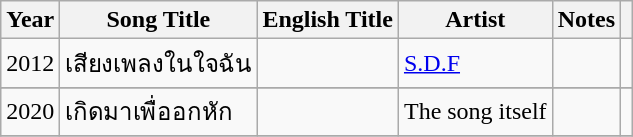<table class="wikitable plainrowheaders sortable">
<tr>
<th scope="col">Year</th>
<th scope="col">Song Title</th>
<th scope="col">English Title</th>
<th scope="col">Artist</th>
<th scope="col">Notes</th>
<th class="unsortable"></th>
</tr>
<tr>
<td rowspan="1" style="text-align: center;">2012</td>
<td>เสียงเพลงในใจฉัน</td>
<td></td>
<td><a href='#'>S.D.F</a></td>
<td></td>
<td></td>
</tr>
<tr>
</tr>
<tr>
<td rowspan="1" style="text-align: center;">2020</td>
<td>เกิดมาเพื่ออกหัก</td>
<td></td>
<td>The song itself</td>
<td></td>
<td></td>
</tr>
<tr>
</tr>
</table>
